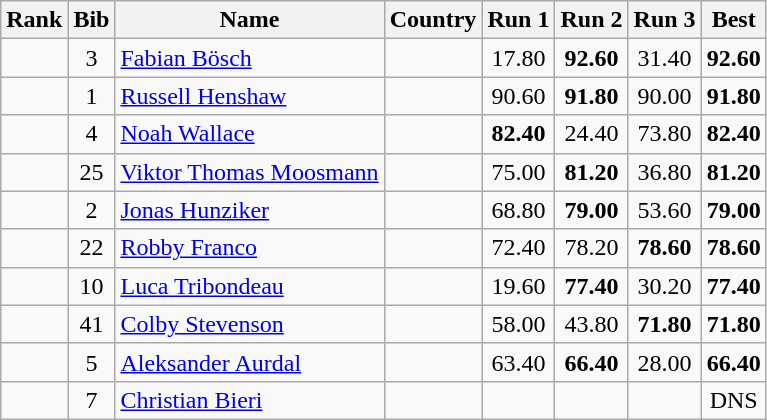<table class="wikitable sortable" style="text-align:center">
<tr>
<th>Rank</th>
<th>Bib</th>
<th>Name</th>
<th>Country</th>
<th>Run 1</th>
<th>Run 2</th>
<th>Run 3</th>
<th>Best</th>
</tr>
<tr>
<td></td>
<td>3</td>
<td align=left><a href='#'>Fabian Bösch</a></td>
<td align=left></td>
<td>17.80</td>
<td><strong>92.60</strong></td>
<td>31.40</td>
<td><strong>92.60</strong></td>
</tr>
<tr>
<td></td>
<td>1</td>
<td align=left><a href='#'>Russell Henshaw</a></td>
<td align=left></td>
<td>90.60</td>
<td><strong>91.80</strong></td>
<td>90.00</td>
<td><strong>91.80</strong></td>
</tr>
<tr>
<td></td>
<td>4</td>
<td align=left><a href='#'>Noah Wallace</a></td>
<td align=left></td>
<td><strong>82.40</strong></td>
<td>24.40</td>
<td>73.80</td>
<td><strong>82.40</strong></td>
</tr>
<tr>
<td></td>
<td>25</td>
<td align=left><a href='#'>Viktor Thomas Moosmann</a></td>
<td align=left></td>
<td>75.00</td>
<td><strong>81.20</strong></td>
<td>36.80</td>
<td><strong>81.20</strong></td>
</tr>
<tr>
<td></td>
<td>2</td>
<td align=left><a href='#'>Jonas Hunziker</a></td>
<td align=left></td>
<td>68.80</td>
<td><strong>79.00</strong></td>
<td>53.60</td>
<td><strong>79.00</strong></td>
</tr>
<tr>
<td></td>
<td>22</td>
<td align=left><a href='#'>Robby Franco</a></td>
<td align=left></td>
<td>72.40</td>
<td>78.20</td>
<td><strong>78.60</strong></td>
<td><strong>78.60</strong></td>
</tr>
<tr>
<td></td>
<td>10</td>
<td align=left><a href='#'>Luca Tribondeau</a></td>
<td align=left></td>
<td>19.60</td>
<td><strong>77.40</strong></td>
<td>30.20</td>
<td><strong>77.40</strong></td>
</tr>
<tr>
<td></td>
<td>41</td>
<td align=left><a href='#'>Colby Stevenson</a></td>
<td align=left></td>
<td>58.00</td>
<td>43.80</td>
<td><strong>71.80</strong></td>
<td><strong>71.80</strong></td>
</tr>
<tr>
<td></td>
<td>5</td>
<td align=left><a href='#'>Aleksander Aurdal</a></td>
<td align=left></td>
<td>63.40</td>
<td><strong>66.40</strong></td>
<td>28.00</td>
<td><strong>66.40</strong></td>
</tr>
<tr>
<td></td>
<td>7</td>
<td align=left><a href='#'>Christian Bieri</a></td>
<td align=left></td>
<td></td>
<td></td>
<td></td>
<td>DNS</td>
</tr>
</table>
